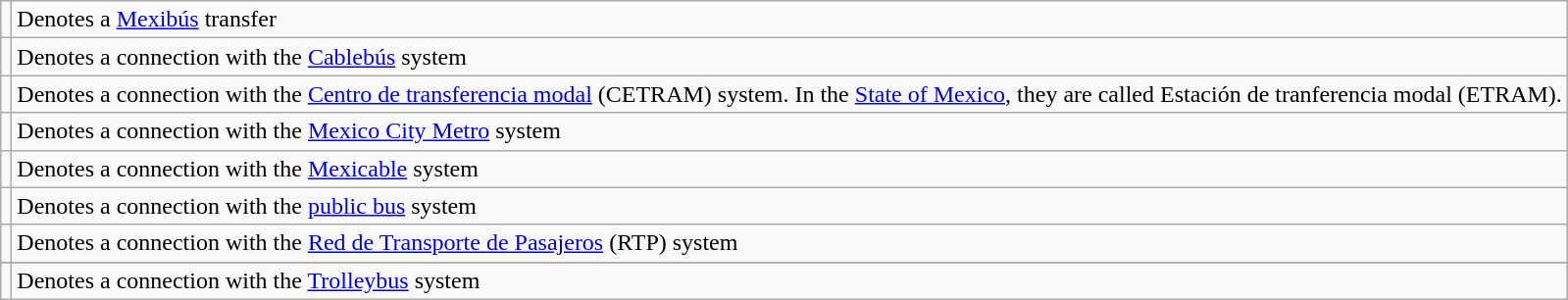<table class="wikitable">
<tr>
<td></td>
<td>Denotes a <a href='#'>Mexibús</a> transfer</td>
</tr>
<tr>
<td></td>
<td>Denotes a connection with the <a href='#'>Cablebús</a> system</td>
</tr>
<tr>
<td></td>
<td>Denotes a connection with the <a href='#'>Centro de transferencia modal</a> (CETRAM) system. In the <a href='#'>State of Mexico</a>, they are called Estación de tranferencia modal (ETRAM).</td>
</tr>
<tr>
<td></td>
<td>Denotes a connection with the <a href='#'>Mexico City Metro</a> system</td>
</tr>
<tr>
<td></td>
<td>Denotes a connection with the <a href='#'>Mexicable</a> system</td>
</tr>
<tr>
<td></td>
<td>Denotes a connection with the <a href='#'>public bus</a> system</td>
</tr>
<tr>
<td></td>
<td>Denotes a connection with the <a href='#'>Red de Transporte de Pasajeros</a> (RTP) system</td>
</tr>
<tr>
</tr>
<tr>
<td></td>
<td>Denotes a connection with the <a href='#'>Trolleybus</a> system</td>
</tr>
</table>
